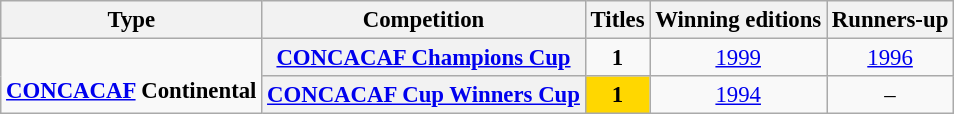<table class="wikitable plainrowheaders" style="font-size:95%; text-align: center;">
<tr>
<th>Type</th>
<th>Competition</th>
<th>Titles</th>
<th>Winning editions</th>
<th>Runners-up</th>
</tr>
<tr>
<td rowspan="2"><br><strong><a href='#'>CONCACAF</a> Continental</strong></td>
<th scope=col><a href='#'>CONCACAF Champions Cup</a></th>
<td><strong>1</strong></td>
<td><a href='#'>1999</a></td>
<td><a href='#'>1996</a></td>
</tr>
<tr>
<th scope=col><a href='#'>CONCACAF Cup Winners Cup</a></th>
<td bgcolor="gold"><strong>1</strong></td>
<td><a href='#'>1994</a></td>
<td>–</td>
</tr>
</table>
